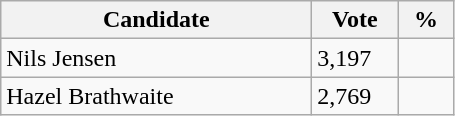<table class="wikitable">
<tr>
<th bgcolor="#DDDDFF" width="200px">Candidate</th>
<th bgcolor="#DDDDFF" width="50px">Vote</th>
<th bgcolor="#DDDDFF" width="30px">%</th>
</tr>
<tr>
<td>Nils Jensen</td>
<td>3,197</td>
<td></td>
</tr>
<tr>
<td>Hazel Brathwaite</td>
<td>2,769</td>
<td></td>
</tr>
</table>
